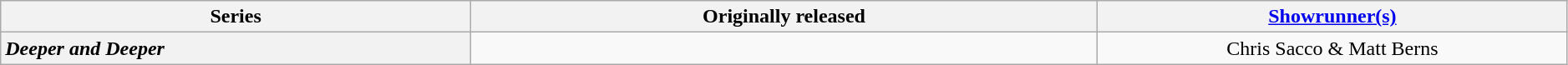<table class="wikitable plainrowheaders" style="text-align:center; width:99%;">
<tr>
<th style="width:30%;">Series</th>
<th style="width:40%;">Originally released</th>
<th style="width:30%;"><a href='#'>Showrunner(s)</a></th>
</tr>
<tr>
<th scope="row" style="text-align:left"><em>Deeper and Deeper</em></th>
<td style="text-align:center"></td>
<td>Chris Sacco & Matt Berns</td>
</tr>
</table>
